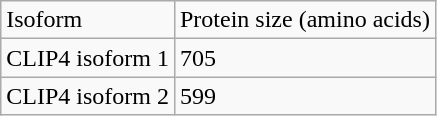<table class="wikitable">
<tr>
<td>Isoform</td>
<td>Protein size (amino acids)</td>
</tr>
<tr>
<td>CLIP4 isoform 1</td>
<td>705</td>
</tr>
<tr>
<td>CLIP4 isoform 2</td>
<td>599</td>
</tr>
</table>
